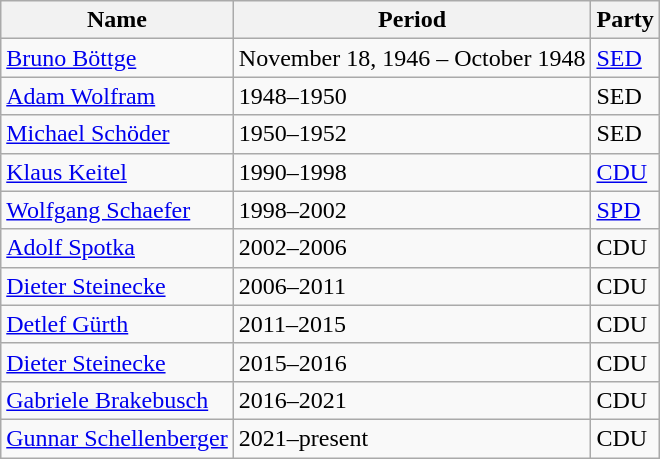<table class="wikitable">
<tr>
<th>Name</th>
<th>Period</th>
<th>Party</th>
</tr>
<tr>
<td><a href='#'>Bruno Böttge</a></td>
<td>November 18, 1946 – October 1948</td>
<td><a href='#'>SED</a></td>
</tr>
<tr>
<td><a href='#'>Adam Wolfram</a></td>
<td>1948–1950</td>
<td>SED</td>
</tr>
<tr>
<td><a href='#'>Michael Schöder</a></td>
<td>1950–1952</td>
<td>SED</td>
</tr>
<tr>
<td><a href='#'>Klaus Keitel</a></td>
<td>1990–1998</td>
<td><a href='#'>CDU</a></td>
</tr>
<tr>
<td><a href='#'>Wolfgang Schaefer</a></td>
<td>1998–2002</td>
<td><a href='#'>SPD</a></td>
</tr>
<tr>
<td><a href='#'>Adolf Spotka</a></td>
<td>2002–2006</td>
<td>CDU</td>
</tr>
<tr>
<td><a href='#'>Dieter Steinecke</a></td>
<td>2006–2011</td>
<td>CDU</td>
</tr>
<tr>
<td><a href='#'>Detlef Gürth</a></td>
<td>2011–2015</td>
<td>CDU</td>
</tr>
<tr>
<td><a href='#'>Dieter Steinecke</a></td>
<td>2015–2016</td>
<td>CDU</td>
</tr>
<tr>
<td><a href='#'>Gabriele Brakebusch</a></td>
<td>2016–2021</td>
<td>CDU</td>
</tr>
<tr>
<td><a href='#'>Gunnar Schellenberger</a></td>
<td>2021–present</td>
<td>CDU</td>
</tr>
</table>
